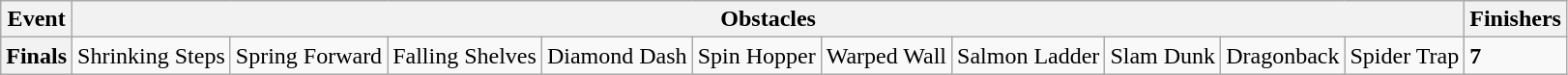<table class="wikitable">
<tr>
<th>Event</th>
<th colspan="10">Obstacles</th>
<th>Finishers</th>
</tr>
<tr>
<th>Finals</th>
<td>Shrinking Steps</td>
<td>Spring Forward</td>
<td>Falling Shelves</td>
<td>Diamond Dash</td>
<td>Spin Hopper</td>
<td>Warped Wall</td>
<td>Salmon Ladder</td>
<td>Slam Dunk</td>
<td>Dragonback</td>
<td>Spider Trap</td>
<td><strong>7</strong></td>
</tr>
</table>
